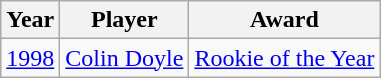<table class="wikitable">
<tr>
<th>Year</th>
<th>Player</th>
<th>Award</th>
</tr>
<tr>
<td><a href='#'>1998</a></td>
<td><a href='#'>Colin Doyle</a></td>
<td><a href='#'>Rookie of the Year</a></td>
</tr>
</table>
